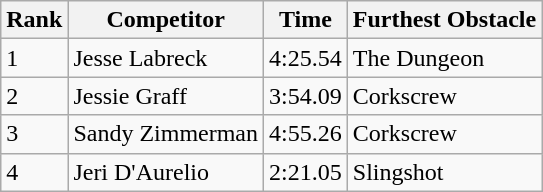<table class="wikitable sortable mw-collapsible">
<tr>
<th>Rank</th>
<th>Competitor</th>
<th>Time</th>
<th>Furthest Obstacle</th>
</tr>
<tr>
<td>1</td>
<td>Jesse Labreck</td>
<td>4:25.54</td>
<td>The Dungeon</td>
</tr>
<tr>
<td>2</td>
<td>Jessie Graff</td>
<td>3:54.09</td>
<td>Corkscrew</td>
</tr>
<tr>
<td>3</td>
<td>Sandy Zimmerman</td>
<td>4:55.26</td>
<td>Corkscrew</td>
</tr>
<tr>
<td>4</td>
<td>Jeri D'Aurelio</td>
<td>2:21.05</td>
<td>Slingshot</td>
</tr>
</table>
